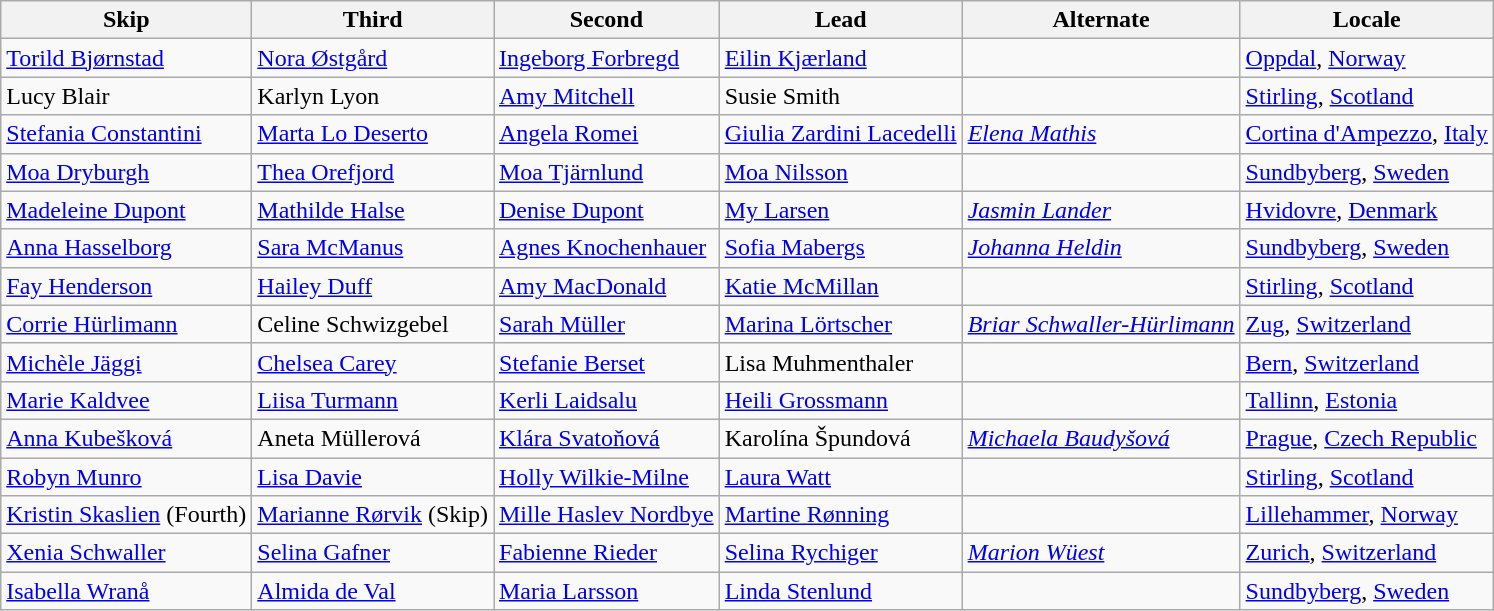<table class=wikitable>
<tr>
<th scope="col">Skip</th>
<th scope="col">Third</th>
<th scope="col">Second</th>
<th scope="col">Lead</th>
<th scope="col">Alternate</th>
<th scope="col">Locale</th>
</tr>
<tr>
<td><a href='#'>Torild Bjørnstad</a></td>
<td><a href='#'>Nora Østgård</a></td>
<td><a href='#'>Ingeborg Forbregd</a></td>
<td><a href='#'>Eilin Kjærland</a></td>
<td></td>
<td> <a href='#'>Oppdal</a>, <a href='#'>Norway</a></td>
</tr>
<tr>
<td>Lucy Blair</td>
<td>Karlyn Lyon</td>
<td><a href='#'>Amy Mitchell</a></td>
<td>Susie Smith</td>
<td></td>
<td> <a href='#'>Stirling</a>, <a href='#'>Scotland</a></td>
</tr>
<tr>
<td><a href='#'>Stefania Constantini</a></td>
<td><a href='#'>Marta Lo Deserto</a></td>
<td><a href='#'>Angela Romei</a></td>
<td><a href='#'>Giulia Zardini Lacedelli</a></td>
<td><em><a href='#'>Elena Mathis</a></em></td>
<td> <a href='#'>Cortina d'Ampezzo</a>, <a href='#'>Italy</a></td>
</tr>
<tr>
<td><a href='#'>Moa Dryburgh</a></td>
<td><a href='#'>Thea Orefjord</a></td>
<td><a href='#'>Moa Tjärnlund</a></td>
<td><a href='#'>Moa Nilsson</a></td>
<td></td>
<td> <a href='#'>Sundbyberg</a>, <a href='#'>Sweden</a></td>
</tr>
<tr>
<td><a href='#'>Madeleine Dupont</a></td>
<td><a href='#'>Mathilde Halse</a></td>
<td><a href='#'>Denise Dupont</a></td>
<td><a href='#'>My Larsen</a></td>
<td><em><a href='#'>Jasmin Lander</a></em></td>
<td> <a href='#'>Hvidovre</a>, <a href='#'>Denmark</a></td>
</tr>
<tr>
<td><a href='#'>Anna Hasselborg</a></td>
<td><a href='#'>Sara McManus</a></td>
<td><a href='#'>Agnes Knochenhauer</a></td>
<td><a href='#'>Sofia Mabergs</a></td>
<td><em><a href='#'>Johanna Heldin</a></em></td>
<td> <a href='#'>Sundbyberg</a>, <a href='#'>Sweden</a></td>
</tr>
<tr>
<td><a href='#'>Fay Henderson</a></td>
<td><a href='#'>Hailey Duff</a></td>
<td><a href='#'>Amy MacDonald</a></td>
<td><a href='#'>Katie McMillan</a></td>
<td></td>
<td> <a href='#'>Stirling</a>, <a href='#'>Scotland</a></td>
</tr>
<tr>
<td><a href='#'>Corrie Hürlimann</a></td>
<td>Celine Schwizgebel</td>
<td><a href='#'>Sarah Müller</a></td>
<td><a href='#'>Marina Lörtscher</a></td>
<td><em><a href='#'>Briar Schwaller-Hürlimann</a></em></td>
<td> <a href='#'>Zug</a>, <a href='#'>Switzerland</a></td>
</tr>
<tr>
<td><a href='#'>Michèle Jäggi</a></td>
<td><a href='#'>Chelsea Carey</a></td>
<td><a href='#'>Stefanie Berset</a></td>
<td>Lisa Muhmenthaler</td>
<td></td>
<td> <a href='#'>Bern</a>, <a href='#'>Switzerland</a></td>
</tr>
<tr>
<td><a href='#'>Marie Kaldvee</a></td>
<td><a href='#'>Liisa Turmann</a></td>
<td><a href='#'>Kerli Laidsalu</a></td>
<td><a href='#'>Heili Grossmann</a></td>
<td></td>
<td> <a href='#'>Tallinn</a>, <a href='#'>Estonia</a></td>
</tr>
<tr>
<td><a href='#'>Anna Kubešková</a></td>
<td>Aneta Müllerová</td>
<td><a href='#'>Klára Svatoňová</a></td>
<td>Karolína Špundová</td>
<td><em><a href='#'>Michaela Baudyšová</a></em></td>
<td> <a href='#'>Prague</a>, <a href='#'>Czech Republic</a></td>
</tr>
<tr>
<td><a href='#'>Robyn Munro</a></td>
<td><a href='#'>Lisa Davie</a></td>
<td><a href='#'>Holly Wilkie-Milne</a></td>
<td><a href='#'>Laura Watt</a></td>
<td></td>
<td> <a href='#'>Stirling</a>, <a href='#'>Scotland</a></td>
</tr>
<tr>
<td><a href='#'>Kristin Skaslien</a> (Fourth)</td>
<td><a href='#'>Marianne Rørvik</a> (Skip)</td>
<td><a href='#'>Mille Haslev Nordbye</a></td>
<td><a href='#'>Martine Rønning</a></td>
<td></td>
<td> <a href='#'>Lillehammer</a>, <a href='#'>Norway</a></td>
</tr>
<tr>
<td><a href='#'>Xenia Schwaller</a></td>
<td><a href='#'>Selina Gafner</a></td>
<td><a href='#'>Fabienne Rieder</a></td>
<td><a href='#'>Selina Rychiger</a></td>
<td><em><a href='#'>Marion Wüest</a></em></td>
<td> <a href='#'>Zurich</a>, <a href='#'>Switzerland</a></td>
</tr>
<tr>
<td><a href='#'>Isabella Wranå</a></td>
<td><a href='#'>Almida de Val</a></td>
<td><a href='#'>Maria Larsson</a></td>
<td><a href='#'>Linda Stenlund</a></td>
<td></td>
<td> <a href='#'>Sundbyberg</a>, <a href='#'>Sweden</a></td>
</tr>
</table>
